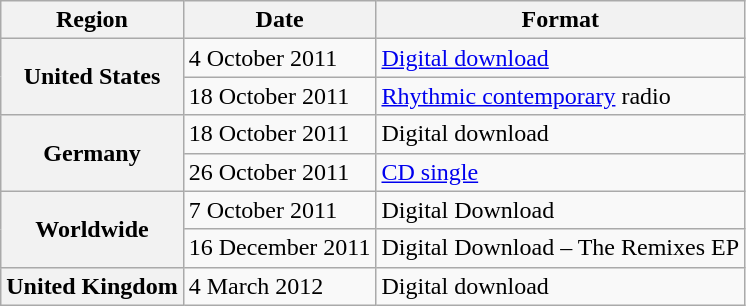<table class="wikitable plainrowheaders">
<tr>
<th>Region</th>
<th>Date</th>
<th>Format</th>
</tr>
<tr>
<th scope="row" rowspan="2">United States</th>
<td>4 October 2011</td>
<td><a href='#'>Digital download</a></td>
</tr>
<tr>
<td>18 October 2011</td>
<td><a href='#'>Rhythmic contemporary</a> radio</td>
</tr>
<tr>
<th scope="row" rowspan="2">Germany</th>
<td>18 October 2011</td>
<td>Digital download</td>
</tr>
<tr>
<td>26 October 2011</td>
<td><a href='#'>CD single</a></td>
</tr>
<tr>
<th scope="row" rowspan="2">Worldwide</th>
<td>7 October 2011</td>
<td>Digital Download</td>
</tr>
<tr>
<td>16 December 2011</td>
<td>Digital Download – The Remixes EP</td>
</tr>
<tr>
<th scope="row">United Kingdom</th>
<td>4 March 2012</td>
<td>Digital download</td>
</tr>
</table>
